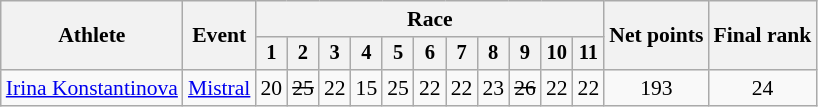<table class="wikitable" style="font-size:90%">
<tr>
<th rowspan="2">Athlete</th>
<th rowspan="2">Event</th>
<th colspan=11>Race</th>
<th rowspan=2>Net points</th>
<th rowspan=2>Final rank</th>
</tr>
<tr style="font-size:95%">
<th>1</th>
<th>2</th>
<th>3</th>
<th>4</th>
<th>5</th>
<th>6</th>
<th>7</th>
<th>8</th>
<th>9</th>
<th>10</th>
<th>11</th>
</tr>
<tr align=center>
<td align=left><a href='#'>Irina Konstantinova</a></td>
<td align=left><a href='#'>Mistral</a></td>
<td>20</td>
<td><s>25</s></td>
<td>22</td>
<td>15</td>
<td>25</td>
<td>22</td>
<td>22</td>
<td>23</td>
<td><s>26</s></td>
<td>22</td>
<td>22</td>
<td>193</td>
<td>24</td>
</tr>
</table>
